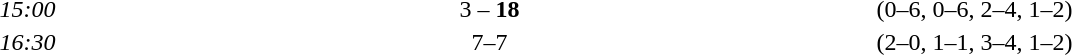<table style="text-align:center">
<tr>
<th width=100></th>
<th width=200></th>
<th width=100></th>
<th width=200></th>
</tr>
<tr>
<td><em>15:00</em></td>
<td align=right></td>
<td>3 – <strong>18</strong></td>
<td align=left><strong></strong></td>
<td>(0–6, 0–6, 2–4, 1–2)</td>
</tr>
<tr>
<td><em>16:30</em></td>
<td align=right></td>
<td>7–7</td>
<td align=left></td>
<td>(2–0, 1–1, 3–4, 1–2)</td>
</tr>
</table>
